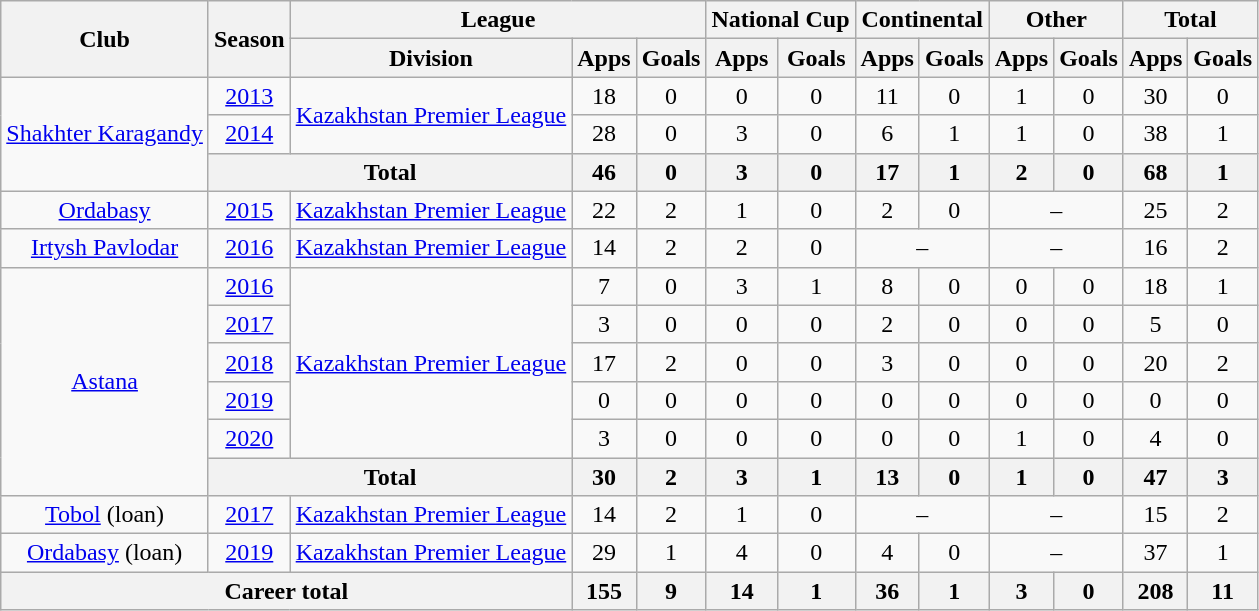<table class="wikitable" style="text-align: center;">
<tr>
<th rowspan="2">Club</th>
<th rowspan="2">Season</th>
<th colspan="3">League</th>
<th colspan="2">National Cup</th>
<th colspan="2">Continental</th>
<th colspan="2">Other</th>
<th colspan="2">Total</th>
</tr>
<tr>
<th>Division</th>
<th>Apps</th>
<th>Goals</th>
<th>Apps</th>
<th>Goals</th>
<th>Apps</th>
<th>Goals</th>
<th>Apps</th>
<th>Goals</th>
<th>Apps</th>
<th>Goals</th>
</tr>
<tr>
<td rowspan="3" valign="center"><a href='#'>Shakhter Karagandy</a></td>
<td><a href='#'>2013</a></td>
<td rowspan="2" valign="center"><a href='#'>Kazakhstan Premier League</a></td>
<td>18</td>
<td>0</td>
<td>0</td>
<td>0</td>
<td>11</td>
<td>0</td>
<td>1</td>
<td>0</td>
<td>30</td>
<td>0</td>
</tr>
<tr>
<td><a href='#'>2014</a></td>
<td>28</td>
<td>0</td>
<td>3</td>
<td>0</td>
<td>6</td>
<td>1</td>
<td>1</td>
<td>0</td>
<td>38</td>
<td>1</td>
</tr>
<tr>
<th colspan="2">Total</th>
<th>46</th>
<th>0</th>
<th>3</th>
<th>0</th>
<th>17</th>
<th>1</th>
<th>2</th>
<th>0</th>
<th>68</th>
<th>1</th>
</tr>
<tr>
<td valign="center"><a href='#'>Ordabasy</a></td>
<td><a href='#'>2015</a></td>
<td><a href='#'>Kazakhstan Premier League</a></td>
<td>22</td>
<td>2</td>
<td>1</td>
<td>0</td>
<td>2</td>
<td>0</td>
<td colspan="2">–</td>
<td>25</td>
<td>2</td>
</tr>
<tr>
<td valign="center"><a href='#'>Irtysh Pavlodar</a></td>
<td><a href='#'>2016</a></td>
<td><a href='#'>Kazakhstan Premier League</a></td>
<td>14</td>
<td>2</td>
<td>2</td>
<td>0</td>
<td colspan="2">–</td>
<td colspan="2">–</td>
<td>16</td>
<td>2</td>
</tr>
<tr>
<td rowspan="6" valign="center"><a href='#'>Astana</a></td>
<td><a href='#'>2016</a></td>
<td rowspan="5" valign="center"><a href='#'>Kazakhstan Premier League</a></td>
<td>7</td>
<td>0</td>
<td>3</td>
<td>1</td>
<td>8</td>
<td>0</td>
<td>0</td>
<td>0</td>
<td>18</td>
<td>1</td>
</tr>
<tr>
<td><a href='#'>2017</a></td>
<td>3</td>
<td>0</td>
<td>0</td>
<td>0</td>
<td>2</td>
<td>0</td>
<td>0</td>
<td>0</td>
<td>5</td>
<td>0</td>
</tr>
<tr>
<td><a href='#'>2018</a></td>
<td>17</td>
<td>2</td>
<td>0</td>
<td>0</td>
<td>3</td>
<td>0</td>
<td>0</td>
<td>0</td>
<td>20</td>
<td>2</td>
</tr>
<tr>
<td><a href='#'>2019</a></td>
<td>0</td>
<td>0</td>
<td>0</td>
<td>0</td>
<td>0</td>
<td>0</td>
<td>0</td>
<td>0</td>
<td>0</td>
<td>0</td>
</tr>
<tr>
<td><a href='#'>2020</a></td>
<td>3</td>
<td>0</td>
<td>0</td>
<td>0</td>
<td>0</td>
<td>0</td>
<td>1</td>
<td>0</td>
<td>4</td>
<td>0</td>
</tr>
<tr>
<th colspan="2">Total</th>
<th>30</th>
<th>2</th>
<th>3</th>
<th>1</th>
<th>13</th>
<th>0</th>
<th>1</th>
<th>0</th>
<th>47</th>
<th>3</th>
</tr>
<tr>
<td valign="center"><a href='#'>Tobol</a> (loan)</td>
<td><a href='#'>2017</a></td>
<td><a href='#'>Kazakhstan Premier League</a></td>
<td>14</td>
<td>2</td>
<td>1</td>
<td>0</td>
<td colspan="2">–</td>
<td colspan="2">–</td>
<td>15</td>
<td>2</td>
</tr>
<tr>
<td valign="center"><a href='#'>Ordabasy</a> (loan)</td>
<td><a href='#'>2019</a></td>
<td><a href='#'>Kazakhstan Premier League</a></td>
<td>29</td>
<td>1</td>
<td>4</td>
<td>0</td>
<td>4</td>
<td>0</td>
<td colspan="2">–</td>
<td>37</td>
<td>1</td>
</tr>
<tr>
<th colspan="3">Career total</th>
<th>155</th>
<th>9</th>
<th>14</th>
<th>1</th>
<th>36</th>
<th>1</th>
<th>3</th>
<th>0</th>
<th>208</th>
<th>11</th>
</tr>
</table>
